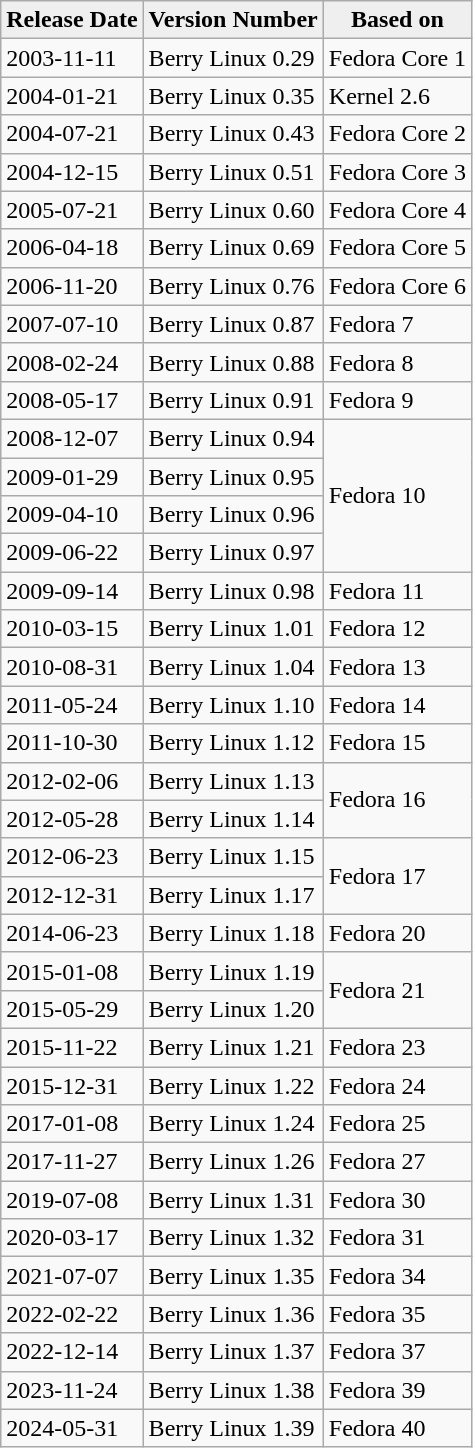<table class="wikitable">
<tr>
<th style="background:#efefef;">Release Date</th>
<th style="background:#efefef;">Version Number</th>
<th style="background:#efefef;">Based on</th>
</tr>
<tr>
<td>2003-11-11</td>
<td>Berry Linux 0.29</td>
<td>Fedora Core 1</td>
</tr>
<tr>
<td>2004-01-21</td>
<td>Berry Linux 0.35</td>
<td>Kernel 2.6</td>
</tr>
<tr>
<td>2004-07-21</td>
<td>Berry Linux 0.43</td>
<td>Fedora Core 2</td>
</tr>
<tr>
<td>2004-12-15</td>
<td>Berry Linux 0.51</td>
<td>Fedora Core 3</td>
</tr>
<tr>
<td>2005-07-21</td>
<td>Berry Linux 0.60</td>
<td>Fedora Core 4</td>
</tr>
<tr>
<td>2006-04-18</td>
<td>Berry Linux 0.69</td>
<td>Fedora Core 5</td>
</tr>
<tr>
<td>2006-11-20</td>
<td>Berry Linux 0.76</td>
<td>Fedora Core 6</td>
</tr>
<tr>
<td>2007-07-10</td>
<td>Berry Linux 0.87</td>
<td>Fedora 7</td>
</tr>
<tr>
<td>2008-02-24</td>
<td>Berry Linux 0.88</td>
<td>Fedora 8</td>
</tr>
<tr>
<td>2008-05-17</td>
<td>Berry Linux 0.91</td>
<td>Fedora 9</td>
</tr>
<tr>
<td>2008-12-07</td>
<td>Berry Linux 0.94</td>
<td rowspan="4">Fedora 10</td>
</tr>
<tr>
<td>2009-01-29</td>
<td>Berry Linux 0.95</td>
</tr>
<tr>
<td>2009-04-10</td>
<td>Berry Linux 0.96</td>
</tr>
<tr>
<td>2009-06-22</td>
<td>Berry Linux 0.97</td>
</tr>
<tr>
<td>2009-09-14</td>
<td>Berry Linux 0.98</td>
<td>Fedora 11</td>
</tr>
<tr>
<td>2010-03-15</td>
<td>Berry Linux 1.01</td>
<td>Fedora 12</td>
</tr>
<tr>
<td>2010-08-31</td>
<td>Berry Linux 1.04</td>
<td>Fedora 13</td>
</tr>
<tr>
<td>2011-05-24</td>
<td>Berry Linux 1.10</td>
<td>Fedora 14</td>
</tr>
<tr>
<td>2011-10-30</td>
<td>Berry Linux 1.12</td>
<td>Fedora 15</td>
</tr>
<tr>
<td>2012-02-06</td>
<td>Berry Linux 1.13</td>
<td rowspan="2">Fedora 16</td>
</tr>
<tr>
<td>2012-05-28</td>
<td>Berry Linux 1.14</td>
</tr>
<tr>
<td>2012-06-23</td>
<td>Berry Linux 1.15</td>
<td rowspan="2">Fedora 17</td>
</tr>
<tr>
<td>2012-12-31</td>
<td>Berry Linux 1.17</td>
</tr>
<tr>
<td>2014-06-23</td>
<td>Berry Linux 1.18</td>
<td>Fedora 20</td>
</tr>
<tr>
<td>2015-01-08</td>
<td>Berry Linux 1.19</td>
<td rowspan="2">Fedora 21</td>
</tr>
<tr>
<td>2015-05-29</td>
<td>Berry Linux 1.20</td>
</tr>
<tr>
<td>2015-11-22</td>
<td>Berry Linux 1.21</td>
<td>Fedora 23</td>
</tr>
<tr>
<td>2015-12-31</td>
<td>Berry Linux 1.22</td>
<td>Fedora 24</td>
</tr>
<tr>
<td>2017-01-08</td>
<td>Berry Linux 1.24</td>
<td>Fedora 25</td>
</tr>
<tr>
<td>2017-11-27</td>
<td>Berry Linux 1.26</td>
<td>Fedora 27</td>
</tr>
<tr>
<td>2019-07-08</td>
<td>Berry Linux 1.31</td>
<td>Fedora 30</td>
</tr>
<tr>
<td>2020-03-17</td>
<td>Berry Linux 1.32</td>
<td>Fedora 31</td>
</tr>
<tr>
<td>2021-07-07</td>
<td>Berry Linux 1.35</td>
<td>Fedora 34</td>
</tr>
<tr>
<td>2022-02-22</td>
<td>Berry Linux 1.36</td>
<td>Fedora 35</td>
</tr>
<tr>
<td>2022-12-14</td>
<td>Berry Linux 1.37</td>
<td>Fedora 37</td>
</tr>
<tr>
<td>2023-11-24</td>
<td>Berry Linux 1.38</td>
<td>Fedora 39</td>
</tr>
<tr>
<td>2024-05-31</td>
<td>Berry Linux 1.39</td>
<td>Fedora 40</td>
</tr>
</table>
